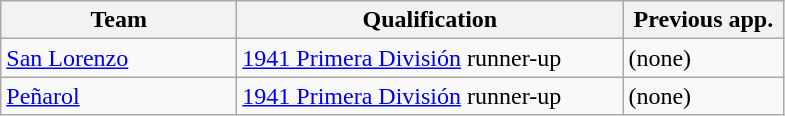<table class="wikitable">
<tr>
<th width=150px>Team</th>
<th width=250px>Qualification</th>
<th width=100px>Previous app.</th>
</tr>
<tr>
<td> <a href='#'>San Lorenzo</a></td>
<td><a href='#'>1941 Primera División</a> runner-up</td>
<td>(none)</td>
</tr>
<tr>
<td> <a href='#'>Peñarol</a></td>
<td><a href='#'>1941 Primera División</a> runner-up</td>
<td>(none)</td>
</tr>
</table>
